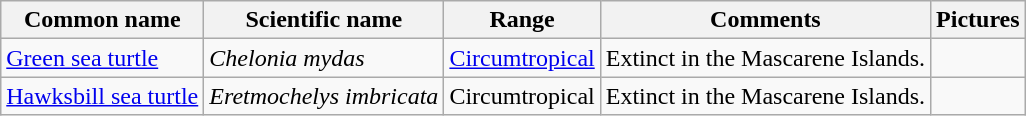<table class="wikitable sortable">
<tr>
<th>Common name</th>
<th>Scientific name</th>
<th>Range</th>
<th class="unsortable">Comments</th>
<th class="unsortable">Pictures</th>
</tr>
<tr>
<td><a href='#'>Green sea turtle</a></td>
<td><em>Chelonia mydas</em></td>
<td><a href='#'>Circumtropical</a></td>
<td>Extinct in the Mascarene Islands.</td>
<td></td>
</tr>
<tr>
<td><a href='#'>Hawksbill sea turtle</a></td>
<td><em>Eretmochelys imbricata</em></td>
<td>Circumtropical</td>
<td>Extinct in the Mascarene Islands.</td>
<td></td>
</tr>
</table>
